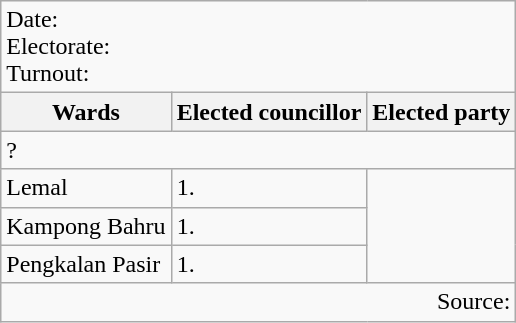<table class=wikitable>
<tr>
<td colspan=3>Date: <br>Electorate: <br>Turnout:</td>
</tr>
<tr>
<th>Wards</th>
<th>Elected councillor</th>
<th>Elected party</th>
</tr>
<tr>
<td colspan=3>? </td>
</tr>
<tr>
<td>Lemal</td>
<td>1.</td>
</tr>
<tr>
<td>Kampong Bahru</td>
<td>1.</td>
</tr>
<tr>
<td>Pengkalan Pasir</td>
<td>1.</td>
</tr>
<tr>
<td colspan="3" style="text-align:right;">Source:</td>
</tr>
</table>
